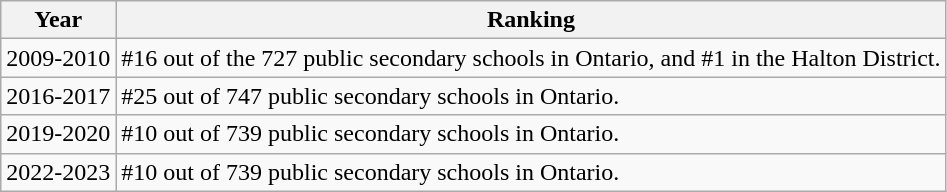<table class="wikitable">
<tr>
<th>Year</th>
<th>Ranking</th>
</tr>
<tr>
<td>2009-2010</td>
<td>#16 out of the 727 public secondary schools in Ontario, and #1 in the Halton District.</td>
</tr>
<tr>
<td>2016-2017</td>
<td>#25 out of 747 public secondary schools in Ontario.</td>
</tr>
<tr>
<td>2019-2020</td>
<td>#10 out of 739 public secondary schools in Ontario.</td>
</tr>
<tr>
<td>2022-2023</td>
<td>#10 out of 739 public secondary schools in Ontario.</td>
</tr>
</table>
